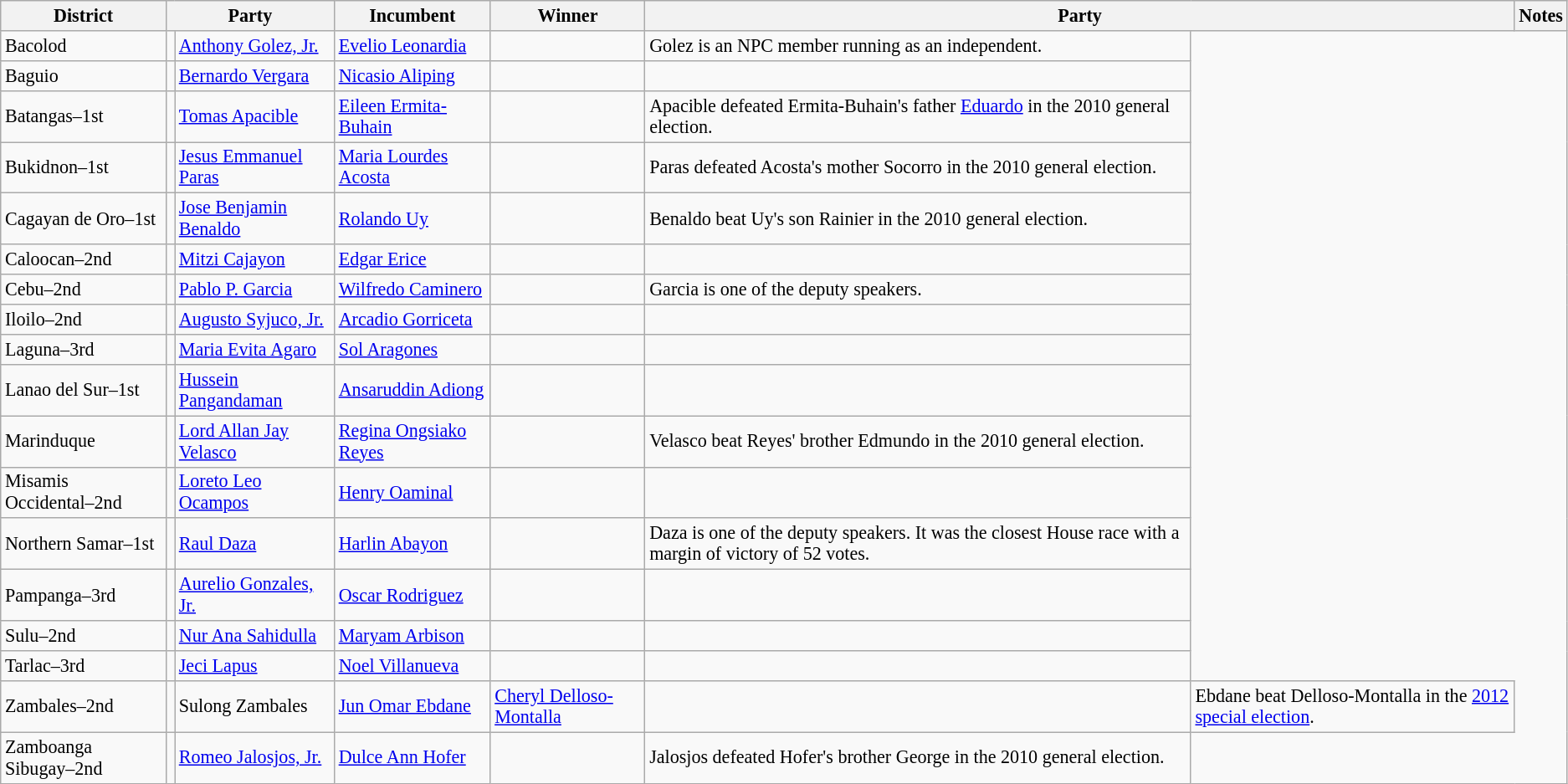<table class="wikitable" style="font-size:92%;">
<tr>
<th>District</th>
<th colspan="2">Party</th>
<th>Incumbent</th>
<th>Winner</th>
<th colspan="2">Party</th>
<th>Notes</th>
</tr>
<tr>
<td>Bacolod</td>
<td></td>
<td><a href='#'>Anthony Golez, Jr.</a></td>
<td><a href='#'>Evelio Leonardia</a></td>
<td></td>
<td>Golez is an NPC member running as an independent.</td>
</tr>
<tr>
<td>Baguio</td>
<td></td>
<td><a href='#'>Bernardo Vergara</a></td>
<td><a href='#'>Nicasio Aliping</a></td>
<td></td>
<td></td>
</tr>
<tr>
<td>Batangas–1st</td>
<td></td>
<td><a href='#'>Tomas Apacible</a></td>
<td><a href='#'>Eileen Ermita-Buhain</a></td>
<td></td>
<td>Apacible defeated Ermita-Buhain's father <a href='#'>Eduardo</a> in the 2010 general election.</td>
</tr>
<tr>
<td>Bukidnon–1st</td>
<td></td>
<td><a href='#'>Jesus Emmanuel Paras</a></td>
<td><a href='#'>Maria Lourdes Acosta</a></td>
<td></td>
<td>Paras defeated Acosta's mother Socorro in the 2010 general election.</td>
</tr>
<tr>
<td>Cagayan de Oro–1st</td>
<td></td>
<td><a href='#'>Jose Benjamin Benaldo</a></td>
<td><a href='#'>Rolando Uy</a></td>
<td></td>
<td>Benaldo beat Uy's son Rainier in the 2010 general election.</td>
</tr>
<tr>
<td>Caloocan–2nd</td>
<td></td>
<td><a href='#'>Mitzi Cajayon</a></td>
<td><a href='#'>Edgar Erice</a></td>
<td></td>
<td></td>
</tr>
<tr>
<td>Cebu–2nd</td>
<td></td>
<td><a href='#'>Pablo P. Garcia</a></td>
<td><a href='#'>Wilfredo Caminero</a></td>
<td></td>
<td>Garcia is one of the deputy speakers.</td>
</tr>
<tr>
<td>Iloilo–2nd</td>
<td></td>
<td><a href='#'>Augusto Syjuco, Jr.</a></td>
<td><a href='#'>Arcadio Gorriceta</a></td>
<td></td>
<td></td>
</tr>
<tr>
<td>Laguna–3rd</td>
<td></td>
<td><a href='#'>Maria Evita Agaro</a></td>
<td><a href='#'>Sol Aragones</a></td>
<td></td>
<td></td>
</tr>
<tr>
<td>Lanao del Sur–1st</td>
<td></td>
<td><a href='#'>Hussein Pangandaman</a></td>
<td><a href='#'>Ansaruddin Adiong</a></td>
<td></td>
<td></td>
</tr>
<tr>
<td>Marinduque</td>
<td></td>
<td><a href='#'>Lord Allan Jay Velasco</a></td>
<td><a href='#'>Regina Ongsiako Reyes</a></td>
<td></td>
<td>Velasco beat Reyes' brother Edmundo in the 2010 general election.</td>
</tr>
<tr>
<td>Misamis Occidental–2nd</td>
<td></td>
<td><a href='#'>Loreto Leo Ocampos</a></td>
<td><a href='#'>Henry Oaminal</a></td>
<td></td>
<td></td>
</tr>
<tr>
<td>Northern Samar–1st</td>
<td></td>
<td><a href='#'>Raul Daza</a></td>
<td><a href='#'>Harlin Abayon</a></td>
<td></td>
<td>Daza is one of the deputy speakers. It was the closest House race with a margin of victory of 52 votes.</td>
</tr>
<tr>
<td>Pampanga–3rd</td>
<td></td>
<td><a href='#'>Aurelio Gonzales, Jr.</a></td>
<td><a href='#'>Oscar Rodriguez</a></td>
<td></td>
<td></td>
</tr>
<tr>
<td>Sulu–2nd</td>
<td></td>
<td><a href='#'>Nur Ana Sahidulla</a></td>
<td><a href='#'>Maryam Arbison</a></td>
<td></td>
<td></td>
</tr>
<tr>
<td>Tarlac–3rd</td>
<td></td>
<td><a href='#'>Jeci Lapus</a></td>
<td><a href='#'>Noel Villanueva</a></td>
<td></td>
<td></td>
</tr>
<tr>
<td>Zambales–2nd</td>
<td></td>
<td>Sulong Zambales</td>
<td><a href='#'>Jun Omar Ebdane</a></td>
<td><a href='#'>Cheryl Delloso-Montalla</a></td>
<td></td>
<td>Ebdane beat Delloso-Montalla in the <a href='#'>2012 special election</a>.</td>
</tr>
<tr>
<td>Zamboanga Sibugay–2nd</td>
<td></td>
<td><a href='#'>Romeo Jalosjos, Jr.</a></td>
<td><a href='#'>Dulce Ann Hofer</a></td>
<td></td>
<td>Jalosjos defeated Hofer's brother George in the 2010 general election.</td>
</tr>
</table>
